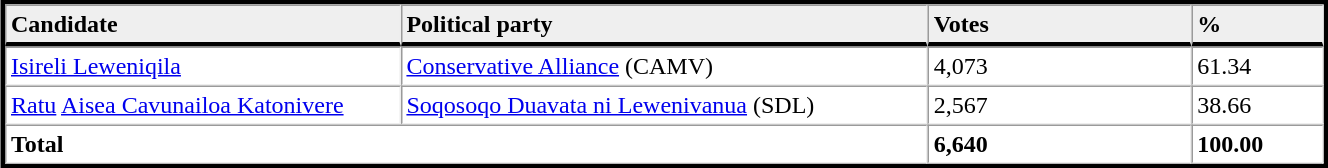<table table width="70%" border="1" align="center" cellpadding=3 cellspacing=0 style="margin:5px; border:3px solid;">
<tr>
<td td width="30%" style="border-bottom:3px solid; background:#efefef;"><strong>Candidate</strong></td>
<td td width="40%" style="border-bottom:3px solid; background:#efefef;"><strong>Political party</strong></td>
<td td width="20%" style="border-bottom:3px solid; background:#efefef;"><strong>Votes</strong></td>
<td td width="10%" style="border-bottom:3px solid; background:#efefef;"><strong>%</strong></td>
</tr>
<tr>
<td><a href='#'>Isireli Leweniqila</a></td>
<td><a href='#'>Conservative Alliance</a> (CAMV)</td>
<td>4,073</td>
<td>61.34</td>
</tr>
<tr>
<td><a href='#'>Ratu</a> <a href='#'>Aisea Cavunailoa Katonivere</a></td>
<td><a href='#'>Soqosoqo Duavata ni Lewenivanua</a> (SDL)</td>
<td>2,567</td>
<td>38.66</td>
</tr>
<tr>
<td colspan=2><strong>Total</strong></td>
<td><strong>6,640</strong></td>
<td><strong>100.00</strong></td>
</tr>
<tr>
</tr>
</table>
